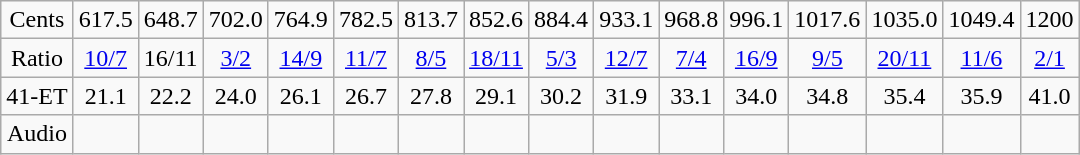<table class="wikitable" style="text-align:center;">
<tr>
<td>Cents</td>
<td>617.5</td>
<td>648.7</td>
<td>702.0</td>
<td>764.9</td>
<td>782.5</td>
<td>813.7</td>
<td>852.6</td>
<td>884.4</td>
<td>933.1</td>
<td>968.8</td>
<td>996.1</td>
<td>1017.6</td>
<td>1035.0</td>
<td>1049.4</td>
<td>1200</td>
</tr>
<tr>
<td>Ratio</td>
<td><a href='#'>10/7</a></td>
<td>16/11</td>
<td><a href='#'>3/2</a></td>
<td><a href='#'>14/9</a></td>
<td><a href='#'>11/7</a></td>
<td><a href='#'>8/5</a></td>
<td><a href='#'>18/11</a></td>
<td><a href='#'>5/3</a></td>
<td><a href='#'>12/7</a></td>
<td><a href='#'>7/4</a></td>
<td><a href='#'>16/9</a></td>
<td><a href='#'>9/5</a></td>
<td><a href='#'>20/11</a></td>
<td><a href='#'>11/6</a></td>
<td><a href='#'>2/1</a></td>
</tr>
<tr>
<td>41-ET</td>
<td>21.1</td>
<td>22.2</td>
<td>24.0</td>
<td>26.1</td>
<td>26.7</td>
<td>27.8</td>
<td>29.1</td>
<td>30.2</td>
<td>31.9</td>
<td>33.1</td>
<td>34.0</td>
<td>34.8</td>
<td>35.4</td>
<td>35.9</td>
<td>41.0</td>
</tr>
<tr>
<td>Audio</td>
<td></td>
<td></td>
<td></td>
<td></td>
<td></td>
<td></td>
<td></td>
<td></td>
<td></td>
<td></td>
<td></td>
<td></td>
<td></td>
<td></td>
<td></td>
</tr>
</table>
